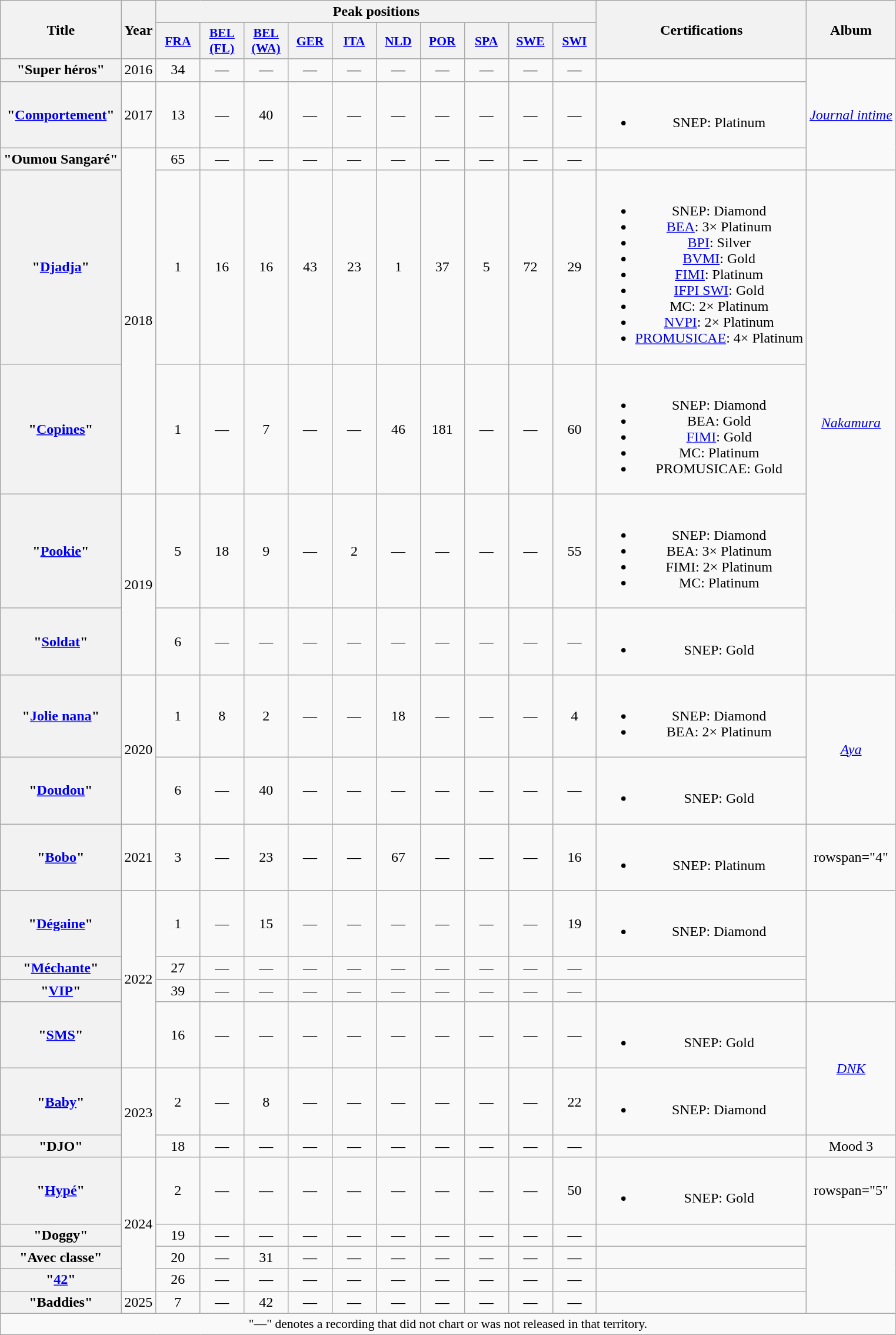<table class="wikitable plainrowheaders" style="text-align:center">
<tr>
<th scope="col" rowspan="2">Title</th>
<th scope="col" rowspan="2">Year</th>
<th scope="col" colspan="10">Peak positions</th>
<th scope="col" rowspan="2">Certifications</th>
<th scope="col" rowspan="2">Album</th>
</tr>
<tr>
<th scope="col" style="width:3em;font-size:90%;"><a href='#'>FRA</a><br></th>
<th scope="col" style="width:3em;font-size:90%;"><a href='#'>BEL<br>(FL)</a><br></th>
<th scope="col" style="width:3em;font-size:90%;"><a href='#'>BEL<br>(WA)</a><br></th>
<th scope="col" style="width:3em;font-size:90%;"><a href='#'>GER</a><br></th>
<th scope="col" style="width:3em;font-size:90%;"><a href='#'>ITA</a><br></th>
<th scope="col" style="width:3em;font-size:90%;"><a href='#'>NLD</a><br></th>
<th scope="col" style="width:3em;font-size:90%;"><a href='#'>POR</a><br></th>
<th scope="col" style="width:3em;font-size:90%;"><a href='#'>SPA</a><br></th>
<th scope="col" style="width:3em;font-size:90%;"><a href='#'>SWE</a><br></th>
<th scope="col" style="width:3em;font-size:90%;"><a href='#'>SWI</a><br></th>
</tr>
<tr>
<th scope="row">"Super héros" <br></th>
<td>2016</td>
<td>34</td>
<td>—</td>
<td>—</td>
<td>—</td>
<td>—</td>
<td>—</td>
<td>—</td>
<td>—</td>
<td>—</td>
<td>—</td>
<td></td>
<td rowspan="3"><em><a href='#'>Journal intime</a></em></td>
</tr>
<tr>
<th scope="row">"<a href='#'>Comportement</a>"</th>
<td>2017</td>
<td>13</td>
<td>—</td>
<td>40</td>
<td>—</td>
<td>—</td>
<td>—</td>
<td>—</td>
<td>—</td>
<td>—</td>
<td>—</td>
<td><br><ul><li>SNEP: Platinum</li></ul></td>
</tr>
<tr>
<th scope="row">"Oumou Sangaré"</th>
<td rowspan="3">2018</td>
<td>65</td>
<td>—</td>
<td>—</td>
<td>—</td>
<td>—</td>
<td>—</td>
<td>—</td>
<td>—</td>
<td>—</td>
<td>—</td>
<td></td>
</tr>
<tr>
<th scope="row">"<a href='#'>Djadja</a>"<br></th>
<td>1</td>
<td>16</td>
<td>16</td>
<td>43</td>
<td>23</td>
<td>1</td>
<td>37</td>
<td>5</td>
<td>72</td>
<td>29</td>
<td><br><ul><li>SNEP: Diamond</li><li><a href='#'>BEA</a>: 3× Platinum</li><li><a href='#'>BPI</a>: Silver</li><li><a href='#'>BVMI</a>: Gold</li><li><a href='#'>FIMI</a>: Platinum</li><li><a href='#'>IFPI SWI</a>: Gold</li><li>MC: 2× Platinum</li><li><a href='#'>NVPI</a>: 2× Platinum</li><li><a href='#'>PROMUSICAE</a>: 4× Platinum</li></ul></td>
<td rowspan="4"><em><a href='#'>Nakamura</a></em></td>
</tr>
<tr>
<th scope="row">"<a href='#'>Copines</a>"</th>
<td>1</td>
<td>—</td>
<td>7</td>
<td>—</td>
<td>—</td>
<td>46</td>
<td>181</td>
<td>—</td>
<td>—</td>
<td>60</td>
<td><br><ul><li>SNEP: Diamond</li><li>BEA: Gold</li><li><a href='#'>FIMI</a>: Gold</li><li>MC: Platinum</li><li>PROMUSICAE: Gold</li></ul></td>
</tr>
<tr>
<th scope="row">"<a href='#'>Pookie</a>"<br></th>
<td rowspan="2">2019</td>
<td>5</td>
<td>18</td>
<td>9</td>
<td>—</td>
<td>2</td>
<td>—</td>
<td>—</td>
<td>—</td>
<td>—</td>
<td>55</td>
<td><br><ul><li>SNEP: Diamond</li><li>BEA: 3× Platinum</li><li>FIMI: 2× Platinum</li><li>MC: Platinum</li></ul></td>
</tr>
<tr>
<th scope="row">"<a href='#'>Soldat</a>"</th>
<td>6</td>
<td>—</td>
<td>—</td>
<td>—</td>
<td>—</td>
<td>—</td>
<td>—</td>
<td>—</td>
<td>—</td>
<td>—</td>
<td><br><ul><li>SNEP: Gold</li></ul></td>
</tr>
<tr>
<th scope="row">"<a href='#'>Jolie nana</a>"</th>
<td rowspan="2">2020</td>
<td>1</td>
<td>8</td>
<td>2</td>
<td>—</td>
<td>—</td>
<td>18</td>
<td>—</td>
<td>—</td>
<td>—</td>
<td>4</td>
<td><br><ul><li>SNEP: Diamond</li><li>BEA: 2× Platinum</li></ul></td>
<td rowspan="2"><em><a href='#'>Aya</a></em></td>
</tr>
<tr>
<th scope="row">"<a href='#'>Doudou</a>"</th>
<td>6</td>
<td>—</td>
<td>40</td>
<td>—</td>
<td>—</td>
<td>—</td>
<td>—</td>
<td>—</td>
<td>—</td>
<td>—</td>
<td><br><ul><li>SNEP: Gold</li></ul></td>
</tr>
<tr>
<th scope="row">"<a href='#'>Bobo</a>"</th>
<td>2021</td>
<td>3</td>
<td>—</td>
<td>23</td>
<td>—</td>
<td>—</td>
<td>67</td>
<td>—</td>
<td>—</td>
<td>—</td>
<td>16</td>
<td><br><ul><li>SNEP: Platinum</li></ul></td>
<td>rowspan="4" </td>
</tr>
<tr>
<th scope="row">"<a href='#'>Dégaine</a>"<br></th>
<td rowspan="4">2022</td>
<td>1</td>
<td>—</td>
<td>15</td>
<td>—</td>
<td>—</td>
<td>—</td>
<td>—</td>
<td>—</td>
<td>—</td>
<td>19</td>
<td><br><ul><li>SNEP: Diamond</li></ul></td>
</tr>
<tr>
<th scope="row">"<a href='#'>Méchante</a>"</th>
<td>27</td>
<td>—</td>
<td>—</td>
<td>—</td>
<td>—</td>
<td>—</td>
<td>—</td>
<td>—</td>
<td>—</td>
<td>—</td>
<td></td>
</tr>
<tr>
<th scope="row">"<a href='#'>VIP</a>"</th>
<td>39</td>
<td>—</td>
<td>—</td>
<td>—</td>
<td>—</td>
<td>—</td>
<td>—</td>
<td>—</td>
<td>—</td>
<td>—</td>
<td></td>
</tr>
<tr>
<th scope="row">"<a href='#'>SMS</a>"</th>
<td>16</td>
<td>—</td>
<td>—</td>
<td>—</td>
<td>—</td>
<td>—</td>
<td>—</td>
<td>—</td>
<td>—</td>
<td>—</td>
<td><br><ul><li>SNEP: Gold</li></ul></td>
<td rowspan="2"><em><a href='#'>DNK</a></em></td>
</tr>
<tr>
<th scope="row">"<a href='#'>Baby</a>"</th>
<td rowspan="2">2023</td>
<td>2</td>
<td>—</td>
<td>8</td>
<td>—</td>
<td>—</td>
<td>—</td>
<td>—</td>
<td>—</td>
<td>—</td>
<td>22</td>
<td><br><ul><li>SNEP: Diamond</li></ul></td>
</tr>
<tr>
<th scope="row">"DJO"</th>
<td>18</td>
<td>—</td>
<td>—</td>
<td>—</td>
<td>—</td>
<td>—</td>
<td>—</td>
<td>—</td>
<td>—</td>
<td>—</td>
<td></td>
<td>Mood 3</td>
</tr>
<tr>
<th scope="row">"<a href='#'>Hypé</a>"<br></th>
<td rowspan="4">2024</td>
<td>2</td>
<td>—</td>
<td>—</td>
<td>—</td>
<td>—</td>
<td>—</td>
<td>—</td>
<td>—</td>
<td>—</td>
<td>50</td>
<td><br><ul><li>SNEP: Gold</li></ul></td>
<td>rowspan="5" </td>
</tr>
<tr>
<th scope="row">"Doggy"</th>
<td>19</td>
<td>—</td>
<td>—</td>
<td>—</td>
<td>—</td>
<td>—</td>
<td>—</td>
<td>—</td>
<td>—</td>
<td>—</td>
<td></td>
</tr>
<tr>
<th scope="row">"Avec classe"<br></th>
<td>20</td>
<td>—</td>
<td>31</td>
<td>—</td>
<td>—</td>
<td>—</td>
<td>—</td>
<td>—</td>
<td>—</td>
<td>—</td>
<td></td>
</tr>
<tr>
<th scope="row">"<a href='#'>42</a>"</th>
<td>26</td>
<td>—</td>
<td>—</td>
<td>—</td>
<td>—</td>
<td>—</td>
<td>—</td>
<td>—</td>
<td>—</td>
<td>—</td>
<td></td>
</tr>
<tr>
<th scope="row">"Baddies"<br></th>
<td>2025</td>
<td>7</td>
<td>—</td>
<td>42</td>
<td>—</td>
<td>—</td>
<td>—</td>
<td>—</td>
<td>—</td>
<td>—</td>
<td>—</td>
<td></td>
</tr>
<tr>
<td colspan="15" style="font-size:90%">"—" denotes a recording that did not chart or was not released in that territory.</td>
</tr>
</table>
